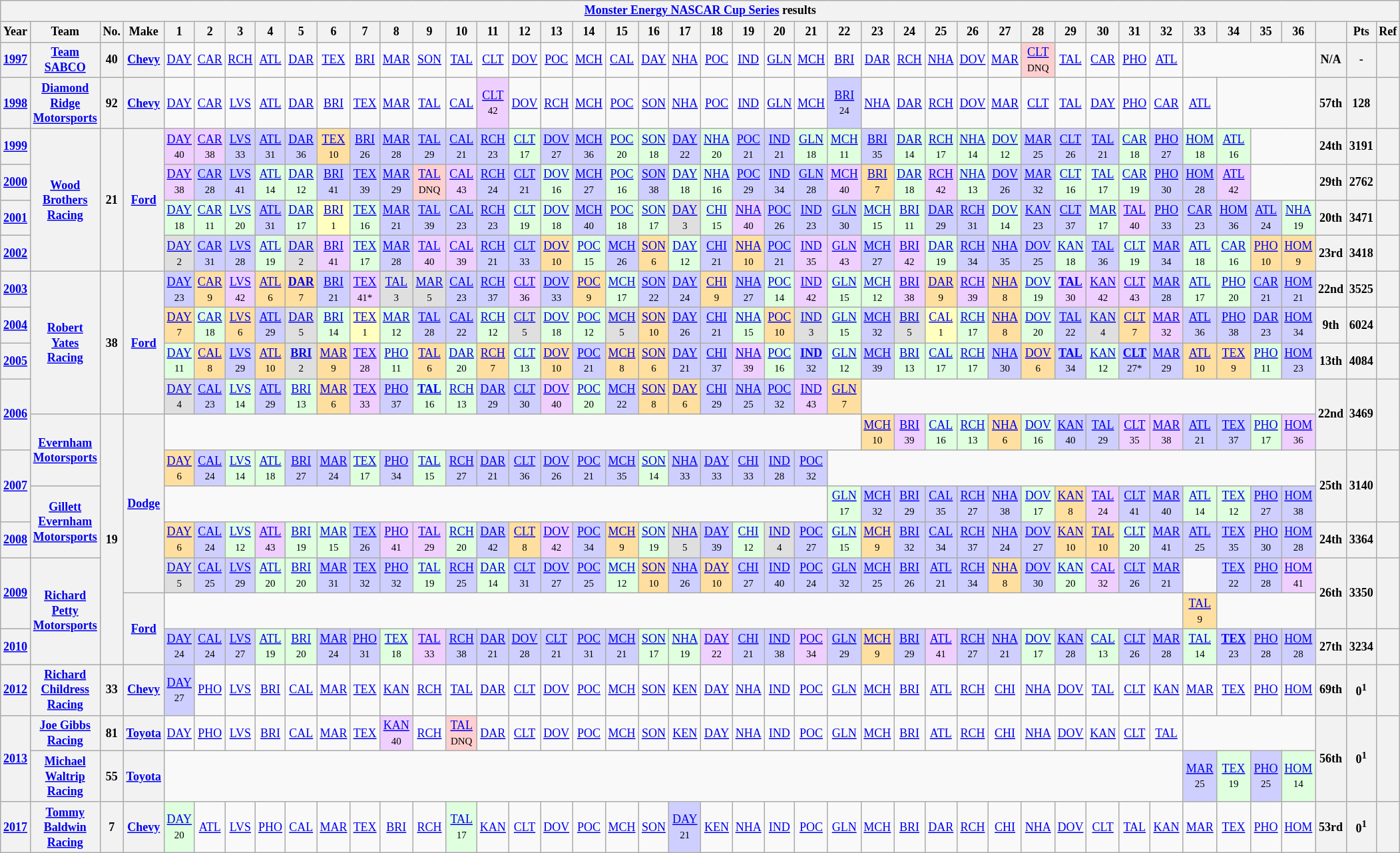<table class="wikitable" style="text-align:center; font-size:75%">
<tr>
<th colspan=45><a href='#'>Monster Energy NASCAR Cup Series</a> results</th>
</tr>
<tr>
<th>Year</th>
<th>Team</th>
<th>No.</th>
<th>Make</th>
<th>1</th>
<th>2</th>
<th>3</th>
<th>4</th>
<th>5</th>
<th>6</th>
<th>7</th>
<th>8</th>
<th>9</th>
<th>10</th>
<th>11</th>
<th>12</th>
<th>13</th>
<th>14</th>
<th>15</th>
<th>16</th>
<th>17</th>
<th>18</th>
<th>19</th>
<th>20</th>
<th>21</th>
<th>22</th>
<th>23</th>
<th>24</th>
<th>25</th>
<th>26</th>
<th>27</th>
<th>28</th>
<th>29</th>
<th>30</th>
<th>31</th>
<th>32</th>
<th>33</th>
<th>34</th>
<th>35</th>
<th>36</th>
<th></th>
<th>Pts</th>
<th>Ref</th>
</tr>
<tr>
<th><a href='#'>1997</a></th>
<th><a href='#'>Team SABCO</a></th>
<th>40</th>
<th><a href='#'>Chevy</a></th>
<td><a href='#'>DAY</a></td>
<td><a href='#'>CAR</a></td>
<td><a href='#'>RCH</a></td>
<td><a href='#'>ATL</a></td>
<td><a href='#'>DAR</a></td>
<td><a href='#'>TEX</a></td>
<td><a href='#'>BRI</a></td>
<td><a href='#'>MAR</a></td>
<td><a href='#'>SON</a></td>
<td><a href='#'>TAL</a></td>
<td><a href='#'>CLT</a></td>
<td><a href='#'>DOV</a></td>
<td><a href='#'>POC</a></td>
<td><a href='#'>MCH</a></td>
<td><a href='#'>CAL</a></td>
<td><a href='#'>DAY</a></td>
<td><a href='#'>NHA</a></td>
<td><a href='#'>POC</a></td>
<td><a href='#'>IND</a></td>
<td><a href='#'>GLN</a></td>
<td><a href='#'>MCH</a></td>
<td><a href='#'>BRI</a></td>
<td><a href='#'>DAR</a></td>
<td><a href='#'>RCH</a></td>
<td><a href='#'>NHA</a></td>
<td><a href='#'>DOV</a></td>
<td><a href='#'>MAR</a></td>
<td style="background:#FFCFCF;"><a href='#'>CLT</a><br><small>DNQ</small></td>
<td><a href='#'>TAL</a></td>
<td><a href='#'>CAR</a></td>
<td><a href='#'>PHO</a></td>
<td><a href='#'>ATL</a></td>
<td colspan=4></td>
<th>N/A</th>
<th>-</th>
<th></th>
</tr>
<tr>
<th><a href='#'>1998</a></th>
<th><a href='#'>Diamond Ridge Motorsports</a></th>
<th>92</th>
<th><a href='#'>Chevy</a></th>
<td><a href='#'>DAY</a></td>
<td><a href='#'>CAR</a></td>
<td><a href='#'>LVS</a></td>
<td><a href='#'>ATL</a></td>
<td><a href='#'>DAR</a></td>
<td><a href='#'>BRI</a></td>
<td><a href='#'>TEX</a></td>
<td><a href='#'>MAR</a></td>
<td><a href='#'>TAL</a></td>
<td><a href='#'>CAL</a></td>
<td style="background:#efcfff;"><a href='#'>CLT</a><br><small>42</small></td>
<td><a href='#'>DOV</a></td>
<td><a href='#'>RCH</a></td>
<td><a href='#'>MCH</a></td>
<td><a href='#'>POC</a></td>
<td><a href='#'>SON</a></td>
<td><a href='#'>NHA</a></td>
<td><a href='#'>POC</a></td>
<td><a href='#'>IND</a></td>
<td><a href='#'>GLN</a></td>
<td><a href='#'>MCH</a></td>
<td style="background:#CFCFFF;"><a href='#'>BRI</a><br><small>24</small></td>
<td><a href='#'>NHA</a></td>
<td><a href='#'>DAR</a></td>
<td><a href='#'>RCH</a></td>
<td><a href='#'>DOV</a></td>
<td><a href='#'>MAR</a></td>
<td><a href='#'>CLT</a></td>
<td><a href='#'>TAL</a></td>
<td><a href='#'>DAY</a></td>
<td><a href='#'>PHO</a></td>
<td><a href='#'>CAR</a></td>
<td><a href='#'>ATL</a></td>
<td colspan=3></td>
<th>57th</th>
<th>128</th>
<th></th>
</tr>
<tr>
<th><a href='#'>1999</a></th>
<th rowspan=4><a href='#'>Wood Brothers Racing</a></th>
<th rowspan=4>21</th>
<th rowspan=4><a href='#'>Ford</a></th>
<td style="background:#EFCFFF;"><a href='#'>DAY</a><br><small>40</small></td>
<td style="background:#EFCFFF;"><a href='#'>CAR</a><br><small>38</small></td>
<td style="background:#CFCFFF;"><a href='#'>LVS</a><br><small>33</small></td>
<td style="background:#CFCFFF;"><a href='#'>ATL</a><br><small>31</small></td>
<td style="background:#CFCFFF;"><a href='#'>DAR</a><br><small>36</small></td>
<td style="background:#FFDF9F;"><a href='#'>TEX</a><br><small>10</small></td>
<td style="background:#CFCFFF;"><a href='#'>BRI</a><br><small>26</small></td>
<td style="background:#CFCFFF;"><a href='#'>MAR</a><br><small>28</small></td>
<td style="background:#CFCFFF;"><a href='#'>TAL</a><br><small>29</small></td>
<td style="background:#CFCFFF;"><a href='#'>CAL</a><br><small>21</small></td>
<td style="background:#CFCFFF;"><a href='#'>RCH</a><br><small>23</small></td>
<td style="background:#DFFFDF;"><a href='#'>CLT</a><br><small>17</small></td>
<td style="background:#CFCFFF;"><a href='#'>DOV</a><br><small>27</small></td>
<td style="background:#CFCFFF;"><a href='#'>MCH</a><br><small>36</small></td>
<td style="background:#DFFFDF;"><a href='#'>POC</a><br><small>20</small></td>
<td style="background:#DFFFDF;"><a href='#'>SON</a><br><small>18</small></td>
<td style="background:#CFCFFF;"><a href='#'>DAY</a><br><small>22</small></td>
<td style="background:#DFFFDF;"><a href='#'>NHA</a><br><small>20</small></td>
<td style="background:#CFCFFF;"><a href='#'>POC</a><br><small>21</small></td>
<td style="background:#CFCFFF;"><a href='#'>IND</a><br><small>21</small></td>
<td style="background:#DFFFDF;"><a href='#'>GLN</a><br><small>18</small></td>
<td style="background:#DFFFDF;"><a href='#'>MCH</a><br><small>11</small></td>
<td style="background:#CFCFFF;"><a href='#'>BRI</a><br><small>35</small></td>
<td style="background:#DFFFDF;"><a href='#'>DAR</a><br><small>14</small></td>
<td style="background:#DFFFDF;"><a href='#'>RCH</a><br><small>17</small></td>
<td style="background:#DFFFDF;"><a href='#'>NHA</a><br><small>14</small></td>
<td style="background:#DFFFDF;"><a href='#'>DOV</a><br><small>12</small></td>
<td style="background:#CFCFFF;"><a href='#'>MAR</a><br><small>25</small></td>
<td style="background:#CFCFFF;"><a href='#'>CLT</a><br><small>26</small></td>
<td style="background:#CFCFFF;"><a href='#'>TAL</a><br><small>21</small></td>
<td style="background:#DFFFDF;"><a href='#'>CAR</a><br><small>18</small></td>
<td style="background:#CFCFFF;"><a href='#'>PHO</a><br><small>27</small></td>
<td style="background:#DFFFDF;"><a href='#'>HOM</a><br><small>18</small></td>
<td style="background:#DFFFDF;"><a href='#'>ATL</a><br><small>16</small></td>
<td colspan=2></td>
<th>24th</th>
<th>3191</th>
<th></th>
</tr>
<tr>
<th><a href='#'>2000</a></th>
<td style="background:#EFCFFF;"><a href='#'>DAY</a><br><small>38</small></td>
<td style="background:#CFCFFF;"><a href='#'>CAR</a><br><small>28</small></td>
<td style="background:#CFCFFF;"><a href='#'>LVS</a><br><small>41</small></td>
<td style="background:#DFFFDF;"><a href='#'>ATL</a><br><small>14</small></td>
<td style="background:#DFFFDF;"><a href='#'>DAR</a><br><small>12</small></td>
<td style="background:#CFCFFF;"><a href='#'>BRI</a><br><small>41</small></td>
<td style="background:#CFCFFF;"><a href='#'>TEX</a><br><small>39</small></td>
<td style="background:#CFCFFF;"><a href='#'>MAR</a><br><small>29</small></td>
<td style="background:#FFCFCF;"><a href='#'>TAL</a><br><small>DNQ</small></td>
<td style="background:#EFCFFF;"><a href='#'>CAL</a><br><small>43</small></td>
<td style="background:#CFCFFF;"><a href='#'>RCH</a><br><small>24</small></td>
<td style="background:#CFCFFF;"><a href='#'>CLT</a><br><small>21</small></td>
<td style="background:#DFFFDF;"><a href='#'>DOV</a><br><small>16</small></td>
<td style="background:#CFCFFF;"><a href='#'>MCH</a><br><small>27</small></td>
<td style="background:#DFFFDF;"><a href='#'>POC</a><br><small>16</small></td>
<td style="background:#CFCFFF;"><a href='#'>SON</a><br><small>38</small></td>
<td style="background:#DFFFDF;"><a href='#'>DAY</a><br><small>18</small></td>
<td style="background:#DFFFDF;"><a href='#'>NHA</a><br><small>16</small></td>
<td style="background:#CFCFFF;"><a href='#'>POC</a><br><small>29</small></td>
<td style="background:#CFCFFF;"><a href='#'>IND</a><br><small>34</small></td>
<td style="background:#CFCFFF;"><a href='#'>GLN</a><br><small>28</small></td>
<td style="background:#EFCFFF;"><a href='#'>MCH</a><br><small>40</small></td>
<td style="background:#FFDF9F;"><a href='#'>BRI</a><br><small>7</small></td>
<td style="background:#DFFFDF;"><a href='#'>DAR</a><br><small>18</small></td>
<td style="background:#EFCFFF;"><a href='#'>RCH</a><br><small>42</small></td>
<td style="background:#DFFFDF;"><a href='#'>NHA</a><br><small>13</small></td>
<td style="background:#CFCFFF;"><a href='#'>DOV</a><br><small>26</small></td>
<td style="background:#CFCFFF;"><a href='#'>MAR</a><br><small>32</small></td>
<td style="background:#DFFFDF;"><a href='#'>CLT</a><br><small>16</small></td>
<td style="background:#DFFFDF;"><a href='#'>TAL</a><br><small>17</small></td>
<td style="background:#DFFFDF;"><a href='#'>CAR</a><br><small>19</small></td>
<td style="background:#CFCFFF;"><a href='#'>PHO</a><br><small>30</small></td>
<td style="background:#CFCFFF;"><a href='#'>HOM</a><br><small>28</small></td>
<td style="background:#EFCFFF;"><a href='#'>ATL</a><br><small>42</small></td>
<td colspan=2></td>
<th>29th</th>
<th>2762</th>
<th></th>
</tr>
<tr>
<th><a href='#'>2001</a></th>
<td style="background:#DFFFDF;"><a href='#'>DAY</a><br><small>18</small></td>
<td style="background:#DFFFDF;"><a href='#'>CAR</a><br><small>11</small></td>
<td style="background:#DFFFDF;"><a href='#'>LVS</a><br><small>20</small></td>
<td style="background:#CFCFFF;"><a href='#'>ATL</a><br><small>31</small></td>
<td style="background:#DFFFDF;"><a href='#'>DAR</a><br><small>17</small></td>
<td style="background:#FFFFBF;"><a href='#'>BRI</a><br><small>1</small></td>
<td style="background:#DFFFDF;"><a href='#'>TEX</a><br><small>16</small></td>
<td style="background:#CFCFFF;"><a href='#'>MAR</a><br><small>21</small></td>
<td style="background:#CFCFFF;"><a href='#'>TAL</a><br><small>39</small></td>
<td style="background:#CFCFFF;"><a href='#'>CAL</a><br><small>23</small></td>
<td style="background:#CFCFFF;"><a href='#'>RCH</a><br><small>23</small></td>
<td style="background:#DFFFDF;"><a href='#'>CLT</a><br><small>19</small></td>
<td style="background:#DFFFDF;"><a href='#'>DOV</a><br><small>18</small></td>
<td style="background:#CFCFFF;"><a href='#'>MCH</a><br><small>40</small></td>
<td style="background:#DFFFDF;"><a href='#'>POC</a><br><small>18</small></td>
<td style="background:#DFFFDF;"><a href='#'>SON</a><br><small>17</small></td>
<td style="background:#DFDFDF;"><a href='#'>DAY</a><br><small>3</small></td>
<td style="background:#DFFFDF;"><a href='#'>CHI</a><br><small>15</small></td>
<td style="background:#EFCFFF;"><a href='#'>NHA</a><br><small>40</small></td>
<td style="background:#CFCFFF;"><a href='#'>POC</a><br><small>26</small></td>
<td style="background:#CFCFFF;"><a href='#'>IND</a><br><small>23</small></td>
<td style="background:#CFCFFF;"><a href='#'>GLN</a><br><small>30</small></td>
<td style="background:#DFFFDF;"><a href='#'>MCH</a><br><small>15</small></td>
<td style="background:#DFFFDF;"><a href='#'>BRI</a><br><small>11</small></td>
<td style="background:#CFCFFF;"><a href='#'>DAR</a><br><small>29</small></td>
<td style="background:#CFCFFF;"><a href='#'>RCH</a><br><small>31</small></td>
<td style="background:#DFFFDF;"><a href='#'>DOV</a><br><small>14</small></td>
<td style="background:#CFCFFF;"><a href='#'>KAN</a><br><small>23</small></td>
<td style="background:#CFCFFF;"><a href='#'>CLT</a><br><small>37</small></td>
<td style="background:#DFFFDF;"><a href='#'>MAR</a><br><small>17</small></td>
<td style="background:#EFCFFF;"><a href='#'>TAL</a><br><small>40</small></td>
<td style="background:#CFCFFF;"><a href='#'>PHO</a><br><small>33</small></td>
<td style="background:#CFCFFF;"><a href='#'>CAR</a><br><small>23</small></td>
<td style="background:#CFCFFF;"><a href='#'>HOM</a><br><small>36</small></td>
<td style="background:#CFCFFF;"><a href='#'>ATL</a><br><small>24</small></td>
<td style="background:#DFFFDF;"><a href='#'>NHA</a><br><small>19</small></td>
<th>20th</th>
<th>3471</th>
<th></th>
</tr>
<tr>
<th><a href='#'>2002</a></th>
<td style="background:#DFDFDF;"><a href='#'>DAY</a><br><small>2</small></td>
<td style="background:#CFCFFF;"><a href='#'>CAR</a><br><small>31</small></td>
<td style="background:#CFCFFF;"><a href='#'>LVS</a><br><small>28</small></td>
<td style="background:#DFFFDF;"><a href='#'>ATL</a><br><small>19</small></td>
<td style="background:#DFDFDF;"><a href='#'>DAR</a><br><small>2</small></td>
<td style="background:#EFCFFF;"><a href='#'>BRI</a><br><small>41</small></td>
<td style="background:#DFFFDF;"><a href='#'>TEX</a><br><small>17</small></td>
<td style="background:#CFCFFF;"><a href='#'>MAR</a><br><small>28</small></td>
<td style="background:#EFCFFF;"><a href='#'>TAL</a><br><small>40</small></td>
<td style="background:#EFCFFF;"><a href='#'>CAL</a><br><small>39</small></td>
<td style="background:#CFCFFF;"><a href='#'>RCH</a><br><small>21</small></td>
<td style="background:#CFCFFF;"><a href='#'>CLT</a><br><small>33</small></td>
<td style="background:#FFDF9F;"><a href='#'>DOV</a><br><small>10</small></td>
<td style="background:#DFFFDF;"><a href='#'>POC</a><br><small>15</small></td>
<td style="background:#CFCFFF;"><a href='#'>MCH</a><br><small>26</small></td>
<td style="background:#FFDF9F;"><a href='#'>SON</a><br><small>6</small></td>
<td style="background:#DFFFDF;"><a href='#'>DAY</a><br><small>12</small></td>
<td style="background:#CFCFFF;"><a href='#'>CHI</a><br><small>21</small></td>
<td style="background:#FFDF9F;"><a href='#'>NHA</a><br><small>10</small></td>
<td style="background:#CFCFFF;"><a href='#'>POC</a><br><small>21</small></td>
<td style="background:#EFCFFF;"><a href='#'>IND</a><br><small>35</small></td>
<td style="background:#EFCFFF;"><a href='#'>GLN</a><br><small>43</small></td>
<td style="background:#CFCFFF;"><a href='#'>MCH</a><br><small>27</small></td>
<td style="background:#EFCFFF;"><a href='#'>BRI</a><br><small>42</small></td>
<td style="background:#DFFFDF;"><a href='#'>DAR</a><br><small>19</small></td>
<td style="background:#CFCFFF;"><a href='#'>RCH</a><br><small>34</small></td>
<td style="background:#CFCFFF;"><a href='#'>NHA</a><br><small>35</small></td>
<td style="background:#CFCFFF;"><a href='#'>DOV</a><br><small>25</small></td>
<td style="background:#DFFFDF;"><a href='#'>KAN</a><br><small>18</small></td>
<td style="background:#CFCFFF;"><a href='#'>TAL</a><br><small>36</small></td>
<td style="background:#DFFFDF;"><a href='#'>CLT</a><br><small>19</small></td>
<td style="background:#CFCFFF;"><a href='#'>MAR</a><br><small>34</small></td>
<td style="background:#DFFFDF;"><a href='#'>ATL</a><br><small>18</small></td>
<td style="background:#DFFFDF;"><a href='#'>CAR</a><br><small>16</small></td>
<td style="background:#FFDF9F;"><a href='#'>PHO</a><br><small>10</small></td>
<td style="background:#FFDF9F;"><a href='#'>HOM</a><br><small>9</small></td>
<th>23rd</th>
<th>3418</th>
<th></th>
</tr>
<tr>
<th><a href='#'>2003</a></th>
<th rowspan=4><a href='#'>Robert Yates Racing</a></th>
<th rowspan=4>38</th>
<th rowspan=4><a href='#'>Ford</a></th>
<td style="background:#CFCFFF;"><a href='#'>DAY</a><br><small>23</small></td>
<td style="background:#FFDF9F;"><a href='#'>CAR</a><br><small>9</small></td>
<td style="background:#EFCFFF;"><a href='#'>LVS</a><br><small>42</small></td>
<td style="background:#FFDF9F;"><a href='#'>ATL</a><br><small>6</small></td>
<td style="background:#FFDF9F;"><strong><a href='#'>DAR</a></strong><br><small>7</small></td>
<td style="background:#CFCFFF;"><a href='#'>BRI</a><br><small>21</small></td>
<td style="background:#EFCFFF;"><a href='#'>TEX</a><br><small>41*</small></td>
<td style="background:#DFDFDF;"><a href='#'>TAL</a><br><small>3</small></td>
<td style="background:#DFDFDF;"><a href='#'>MAR</a><br><small>5</small></td>
<td style="background:#CFCFFF;"><a href='#'>CAL</a><br><small>23</small></td>
<td style="background:#CFCFFF;"><a href='#'>RCH</a><br><small>37</small></td>
<td style="background:#EFCFFF;"><a href='#'>CLT</a><br><small>36</small></td>
<td style="background:#CFCFFF;"><a href='#'>DOV</a><br><small>33</small></td>
<td style="background:#FFDF9F;"><a href='#'>POC</a><br><small>9</small></td>
<td style="background:#DFFFDF;"><a href='#'>MCH</a><br><small>17</small></td>
<td style="background:#CFCFFF;"><a href='#'>SON</a><br><small>22</small></td>
<td style="background:#CFCFFF;"><a href='#'>DAY</a><br><small>24</small></td>
<td style="background:#FFDF9F;"><a href='#'>CHI</a><br><small>9</small></td>
<td style="background:#CFCFFF;"><a href='#'>NHA</a><br><small>27</small></td>
<td style="background:#DFFFDF;"><a href='#'>POC</a><br><small>14</small></td>
<td style="background:#EFCFFF;"><a href='#'>IND</a><br><small>42</small></td>
<td style="background:#DFFFDF;"><a href='#'>GLN</a><br><small>15</small></td>
<td style="background:#DFFFDF;"><a href='#'>MCH</a><br><small>12</small></td>
<td style="background:#EFCFFF;"><a href='#'>BRI</a><br><small>38</small></td>
<td style="background:#FFDF9F;"><a href='#'>DAR</a><br><small>9</small></td>
<td style="background:#EFCFFF;"><a href='#'>RCH</a><br><small>39</small></td>
<td style="background:#FFDF9F;"><a href='#'>NHA</a><br><small>8</small></td>
<td style="background:#DFFFDF;"><a href='#'>DOV</a><br><small>19</small></td>
<td style="background:#EFCFFF;"><strong><a href='#'>TAL</a></strong><br><small>30</small></td>
<td style="background:#EFCFFF;"><a href='#'>KAN</a><br><small>42</small></td>
<td style="background:#EFCFFF;"><a href='#'>CLT</a><br><small>43</small></td>
<td style="background:#CFCFFF;"><a href='#'>MAR</a><br><small>28</small></td>
<td style="background:#DFFFDF;"><a href='#'>ATL</a><br><small>17</small></td>
<td style="background:#DFFFDF;"><a href='#'>PHO</a><br><small>20</small></td>
<td style="background:#CFCFFF;"><a href='#'>CAR</a><br><small>21</small></td>
<td style="background:#CFCFFF;"><a href='#'>HOM</a><br><small>21</small></td>
<th>22nd</th>
<th>3525</th>
<th></th>
</tr>
<tr>
<th><a href='#'>2004</a></th>
<td style="background:#FFDF9F;"><a href='#'>DAY</a><br><small>7</small></td>
<td style="background:#DFFFDF;"><a href='#'>CAR</a><br><small>18</small></td>
<td style="background:#FFDF9F;"><a href='#'>LVS</a><br><small>6</small></td>
<td style="background:#CFCFFF;"><a href='#'>ATL</a><br><small>29</small></td>
<td style="background:#DFDFDF;"><a href='#'>DAR</a><br><small>5</small></td>
<td style="background:#DFFFDF;"><a href='#'>BRI</a><br><small>14</small></td>
<td style="background:#FFFFBF;"><a href='#'>TEX</a><br><small>1</small></td>
<td style="background:#DFFFDF;"><a href='#'>MAR</a><br><small>12</small></td>
<td style="background:#CFCFFF;"><a href='#'>TAL</a><br><small>28</small></td>
<td style="background:#CFCFFF;"><a href='#'>CAL</a><br><small>22</small></td>
<td style="background:#DFFFDF;"><a href='#'>RCH</a><br><small>12</small></td>
<td style="background:#DFDFDF;"><a href='#'>CLT</a><br><small>5</small></td>
<td style="background:#DFFFDF;"><a href='#'>DOV</a><br><small>18</small></td>
<td style="background:#DFFFDF;"><a href='#'>POC</a><br><small>12</small></td>
<td style="background:#DFDFDF;"><a href='#'>MCH</a><br><small>5</small></td>
<td style="background:#FFDF9F;"><a href='#'>SON</a><br><small>10</small></td>
<td style="background:#CFCFFF;"><a href='#'>DAY</a><br><small>26</small></td>
<td style="background:#CFCFFF;"><a href='#'>CHI</a><br><small>21</small></td>
<td style="background:#DFFFDF;"><a href='#'>NHA</a><br><small>15</small></td>
<td style="background:#FFDF9F;"><a href='#'>POC</a><br><small>10</small></td>
<td style="background:#DFDFDF;"><a href='#'>IND</a><br><small>3</small></td>
<td style="background:#DFFFDF;"><a href='#'>GLN</a><br><small>15</small></td>
<td style="background:#CFCFFF;"><a href='#'>MCH</a><br><small>32</small></td>
<td style="background:#DFDFDF;"><a href='#'>BRI</a><br><small>5</small></td>
<td style="background:#FFFFBF;"><a href='#'>CAL</a><br><small>1</small></td>
<td style="background:#DFFFDF;"><a href='#'>RCH</a><br><small>17</small></td>
<td style="background:#FFDF9F;"><a href='#'>NHA</a><br><small>8</small></td>
<td style="background:#DFFFDF;"><a href='#'>DOV</a><br><small>20</small></td>
<td style="background:#CFCFFF;"><a href='#'>TAL</a><br><small>22</small></td>
<td style="background:#DFDFDF;"><a href='#'>KAN</a><br><small>4</small></td>
<td style="background:#FFDF9F;"><a href='#'>CLT</a><br><small>7</small></td>
<td style="background:#EFCFFF;"><a href='#'>MAR</a><br><small>32</small></td>
<td style="background:#CFCFFF;"><a href='#'>ATL</a><br><small>36</small></td>
<td style="background:#CFCFFF;"><a href='#'>PHO</a><br><small>38</small></td>
<td style="background:#CFCFFF;"><a href='#'>DAR</a><br><small>23</small></td>
<td style="background:#CFCFFF;"><a href='#'>HOM</a><br><small>34</small></td>
<th>9th</th>
<th>6024</th>
<th></th>
</tr>
<tr>
<th><a href='#'>2005</a></th>
<td style="background:#DFFFDF;"><a href='#'>DAY</a><br><small>11</small></td>
<td style="background:#FFDF9F;"><a href='#'>CAL</a><br><small>8</small></td>
<td style="background:#CFCFFF;"><a href='#'>LVS</a><br><small>29</small></td>
<td style="background:#FFDF9F;"><a href='#'>ATL</a><br><small>10</small></td>
<td style="background:#DFDFDF;"><strong><a href='#'>BRI</a></strong><br><small>2</small></td>
<td style="background:#FFDF9F;"><a href='#'>MAR</a><br><small>9</small></td>
<td style="background:#EFCFFF;"><a href='#'>TEX</a><br><small>28</small></td>
<td style="background:#DFFFDF;"><a href='#'>PHO</a><br><small>11</small></td>
<td style="background:#FFDF9F;"><a href='#'>TAL</a><br><small>6</small></td>
<td style="background:#DFFFDF;"><a href='#'>DAR</a><br><small>20</small></td>
<td style="background:#FFDF9F;"><a href='#'>RCH</a><br><small>7</small></td>
<td style="background:#DFFFDF;"><a href='#'>CLT</a><br><small>13</small></td>
<td style="background:#FFDF9F;"><a href='#'>DOV</a><br><small>10</small></td>
<td style="background:#CFCFFF;"><a href='#'>POC</a><br><small>21</small></td>
<td style="background:#FFDF9F;"><a href='#'>MCH</a><br><small>8</small></td>
<td style="background:#FFDF9F;"><a href='#'>SON</a><br><small>6</small></td>
<td style="background:#CFCFFF;"><a href='#'>DAY</a><br><small>21</small></td>
<td style="background:#CFCFFF;"><a href='#'>CHI</a><br><small>37</small></td>
<td style="background:#EFCFFF;"><a href='#'>NHA</a><br><small>39</small></td>
<td style="background:#DFFFDF;"><a href='#'>POC</a><br><small>16</small></td>
<td style="background:#CFCFFF;"><strong><a href='#'>IND</a></strong><br><small>32</small></td>
<td style="background:#DFFFDF;"><a href='#'>GLN</a><br><small>12</small></td>
<td style="background:#CFCFFF;"><a href='#'>MCH</a><br><small>39</small></td>
<td style="background:#DFFFDF;"><a href='#'>BRI</a><br><small>13</small></td>
<td style="background:#DFFFDF;"><a href='#'>CAL</a><br><small>17</small></td>
<td style="background:#DFFFDF;"><a href='#'>RCH</a><br><small>17</small></td>
<td style="background:#CFCFFF;"><a href='#'>NHA</a><br><small>30</small></td>
<td style="background:#FFDF9F;"><a href='#'>DOV</a><br><small>6</small></td>
<td style="background:#CFCFFF;"><strong><a href='#'>TAL</a></strong><br><small>34</small></td>
<td style="background:#DFFFDF;"><a href='#'>KAN</a><br><small>12</small></td>
<td style="background:#CFCFFF;"><strong><a href='#'>CLT</a></strong><br><small>27*</small></td>
<td style="background:#CFCFFF;"><a href='#'>MAR</a><br><small>29</small></td>
<td style="background:#FFDF9F;"><a href='#'>ATL</a><br><small>10</small></td>
<td style="background:#FFDF9F;"><a href='#'>TEX</a><br><small>9</small></td>
<td style="background:#DFFFDF;"><a href='#'>PHO</a><br><small>11</small></td>
<td style="background:#CFCFFF;"><a href='#'>HOM</a><br><small>23</small></td>
<th>13th</th>
<th>4084</th>
<th></th>
</tr>
<tr>
<th rowspan=2><a href='#'>2006</a></th>
<td style="background:#DFDFDF;"><a href='#'>DAY</a><br><small>4</small></td>
<td style="background:#CFCFFF;"><a href='#'>CAL</a><br><small>23</small></td>
<td style="background:#DFFFDF;"><a href='#'>LVS</a><br><small>14</small></td>
<td style="background:#CFCFFF;"><a href='#'>ATL</a><br><small>29</small></td>
<td style="background:#DFFFDF;"><a href='#'>BRI</a><br><small>13</small></td>
<td style="background:#FFDF9F;"><a href='#'>MAR</a><br><small>6</small></td>
<td style="background:#EFCFFF;"><a href='#'>TEX</a><br><small>33</small></td>
<td style="background:#CFCFFF;"><a href='#'>PHO</a><br><small>37</small></td>
<td style="background:#DFFFDF;"><strong><a href='#'>TAL</a></strong><br><small>16</small></td>
<td style="background:#DFFFDF;"><a href='#'>RCH</a><br><small>13</small></td>
<td style="background:#CFCFFF;"><a href='#'>DAR</a><br><small>29</small></td>
<td style="background:#CFCFFF;"><a href='#'>CLT</a><br><small>30</small></td>
<td style="background:#EFCFFF;"><a href='#'>DOV</a><br><small>40</small></td>
<td style="background:#DFFFDF;"><a href='#'>POC</a><br><small>20</small></td>
<td style="background:#CFCFFF;"><a href='#'>MCH</a><br><small>22</small></td>
<td style="background:#FFDF9F;"><a href='#'>SON</a><br><small>8</small></td>
<td style="background:#FFDF9F;"><a href='#'>DAY</a><br><small>6</small></td>
<td style="background:#CFCFFF;"><a href='#'>CHI</a><br><small>29</small></td>
<td style="background:#CFCFFF;"><a href='#'>NHA</a><br><small>25</small></td>
<td style="background:#CFCFFF;"><a href='#'>POC</a><br><small>32</small></td>
<td style="background:#EFCFFF;"><a href='#'>IND</a><br><small>43</small></td>
<td style="background:#FFDF9F;"><a href='#'>GLN</a><br><small>7</small></td>
<td colspan=14></td>
<th rowspan=2>22nd</th>
<th rowspan=2>3469</th>
<th rowspan=2></th>
</tr>
<tr>
<th rowspan=2><a href='#'>Evernham Motorsports</a></th>
<th rowspan=7>19</th>
<th rowspan=5><a href='#'>Dodge</a></th>
<td colspan=22></td>
<td style="background:#FFDF9F;"><a href='#'>MCH</a><br><small>10</small></td>
<td style="background:#EFCFFF;"><a href='#'>BRI</a><br><small>39</small></td>
<td style="background:#DFFFDF;"><a href='#'>CAL</a><br><small>16</small></td>
<td style="background:#DFFFDF;"><a href='#'>RCH</a><br><small>13</small></td>
<td style="background:#FFDF9F;"><a href='#'>NHA</a><br><small>6</small></td>
<td style="background:#DFFFDF;"><a href='#'>DOV</a><br><small>16</small></td>
<td style="background:#CFCFFF;"><a href='#'>KAN</a><br><small>40</small></td>
<td style="background:#CFCFFF;"><a href='#'>TAL</a><br><small>29</small></td>
<td style="background:#EFCFFF;"><a href='#'>CLT</a><br><small>35</small></td>
<td style="background:#EFCFFF;"><a href='#'>MAR</a><br><small>38</small></td>
<td style="background:#CFCFFF;"><a href='#'>ATL</a><br><small>21</small></td>
<td style="background:#CFCFFF;"><a href='#'>TEX</a><br><small>37</small></td>
<td style="background:#DFFFDF;"><a href='#'>PHO</a><br><small>17</small></td>
<td style="background:#EFCFFF;"><a href='#'>HOM</a><br><small>36</small></td>
</tr>
<tr>
<th rowspan=2><a href='#'>2007</a></th>
<td style="background:#FFDF9F;"><a href='#'>DAY</a><br><small>6</small></td>
<td style="background:#CFCFFF;"><a href='#'>CAL</a><br><small>24</small></td>
<td style="background:#DFFFDF;"><a href='#'>LVS</a><br><small>14</small></td>
<td style="background:#DFFFDF;"><a href='#'>ATL</a><br><small>18</small></td>
<td style="background:#CFCFFF;"><a href='#'>BRI</a><br><small>27</small></td>
<td style="background:#CFCFFF;"><a href='#'>MAR</a><br><small>24</small></td>
<td style="background:#DFFFDF;"><a href='#'>TEX</a><br><small>17</small></td>
<td style="background:#CFCFFF;"><a href='#'>PHO</a><br><small>34</small></td>
<td style="background:#DFFFDF;"><a href='#'>TAL</a><br><small>15</small></td>
<td style="background:#CFCFFF;"><a href='#'>RCH</a><br><small>27</small></td>
<td style="background:#CFCFFF;"><a href='#'>DAR</a><br><small>21</small></td>
<td style="background:#CFCFFF;"><a href='#'>CLT</a><br><small>36</small></td>
<td style="background:#CFCFFF;"><a href='#'>DOV</a><br><small>26</small></td>
<td style="background:#CFCFFF;"><a href='#'>POC</a><br><small>21</small></td>
<td style="background:#CFCFFF;"><a href='#'>MCH</a><br><small>35</small></td>
<td style="background:#DFFFDF;"><a href='#'>SON</a><br><small>14</small></td>
<td style="background:#CFCFFF;"><a href='#'>NHA</a><br><small>33</small></td>
<td style="background:#CFCFFF;"><a href='#'>DAY</a><br><small>33</small></td>
<td style="background:#CFCFFF;"><a href='#'>CHI</a><br><small>33</small></td>
<td style="background:#CFCFFF;"><a href='#'>IND</a><br><small>28</small></td>
<td style="background:#CFCFFF;"><a href='#'>POC</a><br><small>32</small></td>
<td colspan=15></td>
<th rowspan=2>25th</th>
<th rowspan=2>3140</th>
<th rowspan=2></th>
</tr>
<tr>
<th rowspan=2><a href='#'>Gillett Evernham Motorsports</a></th>
<td colspan=21></td>
<td style="background:#DFFFDF;"><a href='#'>GLN</a><br><small>17</small></td>
<td style="background:#CFCFFF;"><a href='#'>MCH</a><br><small>32</small></td>
<td style="background:#CFCFFF;"><a href='#'>BRI</a><br><small>29</small></td>
<td style="background:#CFCFFF;"><a href='#'>CAL</a><br><small>35</small></td>
<td style="background:#CFCFFF;"><a href='#'>RCH</a><br><small>27</small></td>
<td style="background:#CFCFFF;"><a href='#'>NHA</a><br><small>38</small></td>
<td style="background:#DFFFDF;"><a href='#'>DOV</a><br><small>17</small></td>
<td style="background:#FFDF9F;"><a href='#'>KAN</a><br><small>8</small></td>
<td style="background:#EFCFFF;"><a href='#'>TAL</a><br><small>24</small></td>
<td style="background:#CFCFFF;"><a href='#'>CLT</a><br><small>41</small></td>
<td style="background:#CFCFFF;"><a href='#'>MAR</a><br><small>40</small></td>
<td style="background:#DFFFDF;"><a href='#'>ATL</a><br><small>14</small></td>
<td style="background:#DFFFDF;"><a href='#'>TEX</a><br><small>12</small></td>
<td style="background:#CFCFFF;"><a href='#'>PHO</a><br><small>27</small></td>
<td style="background:#CFCFFF;"><a href='#'>HOM</a><br><small>38</small></td>
</tr>
<tr>
<th><a href='#'>2008</a></th>
<td style="background:#FFDF9F;"><a href='#'>DAY</a><br><small>6</small></td>
<td style="background:#CFCFFF;"><a href='#'>CAL</a><br><small>24</small></td>
<td style="background:#DFFFDF;"><a href='#'>LVS</a><br><small>12</small></td>
<td style="background:#EFCFFF;"><a href='#'>ATL</a><br><small>43</small></td>
<td style="background:#DFFFDF;"><a href='#'>BRI</a><br><small>19</small></td>
<td style="background:#DFFFDF;"><a href='#'>MAR</a><br><small>15</small></td>
<td style="background:#CFCFFF;"><a href='#'>TEX</a><br><small>26</small></td>
<td style="background:#EFCFFF;"><a href='#'>PHO</a><br><small>41</small></td>
<td style="background:#EFCFFF;"><a href='#'>TAL</a><br><small>29</small></td>
<td style="background:#DFFFDF;"><a href='#'>RCH</a><br><small>20</small></td>
<td style="background:#CFCFFF;"><a href='#'>DAR</a><br><small>42</small></td>
<td style="background:#FFDF9F;"><a href='#'>CLT</a><br><small>8</small></td>
<td style="background:#EFCFFF;"><a href='#'>DOV</a><br><small>42</small></td>
<td style="background:#CFCFFF;"><a href='#'>POC</a><br><small>34</small></td>
<td style="background:#FFDF9F;"><a href='#'>MCH</a><br><small>9</small></td>
<td style="background:#DFFFDF;"><a href='#'>SON</a><br><small>19</small></td>
<td style="background:#DFDFDF;"><a href='#'>NHA</a><br><small>5</small></td>
<td style="background:#CFCFFF;"><a href='#'>DAY</a><br><small>39</small></td>
<td style="background:#DFFFDF;"><a href='#'>CHI</a><br><small>12</small></td>
<td style="background:#DFDFDF;"><a href='#'>IND</a><br><small>4</small></td>
<td style="background:#CFCFFF;"><a href='#'>POC</a><br><small>27</small></td>
<td style="background:#DFFFDF;"><a href='#'>GLN</a><br><small>15</small></td>
<td style="background:#FFDF9F;"><a href='#'>MCH</a><br><small>9</small></td>
<td style="background:#CFCFFF;"><a href='#'>BRI</a><br><small>32</small></td>
<td style="background:#CFCFFF;"><a href='#'>CAL</a><br><small>34</small></td>
<td style="background:#CFCFFF;"><a href='#'>RCH</a><br><small>37</small></td>
<td style="background:#CFCFFF;"><a href='#'>NHA</a><br><small>24</small></td>
<td style="background:#CFCFFF;"><a href='#'>DOV</a><br><small>27</small></td>
<td style="background:#FFDF9F;"><a href='#'>KAN</a><br><small>10</small></td>
<td style="background:#FFDF9F;"><a href='#'>TAL</a><br><small>10</small></td>
<td style="background:#DFFFDF;"><a href='#'>CLT</a><br><small>20</small></td>
<td style="background:#CFCFFF;"><a href='#'>MAR</a><br><small>41</small></td>
<td style="background:#CFCFFF;"><a href='#'>ATL</a><br><small>25</small></td>
<td style="background:#CFCFFF;"><a href='#'>TEX</a><br><small>35</small></td>
<td style="background:#CFCFFF;"><a href='#'>PHO</a><br><small>30</small></td>
<td style="background:#CFCFFF;"><a href='#'>HOM</a><br><small>28</small></td>
<th>24th</th>
<th>3364</th>
<th></th>
</tr>
<tr>
<th rowspan=2><a href='#'>2009</a></th>
<th rowspan=3><a href='#'>Richard Petty Motorsports</a></th>
<td style="background:#DFDFDF;"><a href='#'>DAY</a><br><small>5</small></td>
<td style="background:#CFCFFF;"><a href='#'>CAL</a><br><small>25</small></td>
<td style="background:#CFCFFF;"><a href='#'>LVS</a><br><small>29</small></td>
<td style="background:#DFFFDF;"><a href='#'>ATL</a><br><small>20</small></td>
<td style="background:#DFFFDF;"><a href='#'>BRI</a><br><small>20</small></td>
<td style="background:#CFCFFF;"><a href='#'>MAR</a><br><small>31</small></td>
<td style="background:#CFCFFF;"><a href='#'>TEX</a><br><small>32</small></td>
<td style="background:#CFCFFF;"><a href='#'>PHO</a><br><small>32</small></td>
<td style="background:#DFFFDF;"><a href='#'>TAL</a><br><small>19</small></td>
<td style="background:#CFCFFF;"><a href='#'>RCH</a><br><small>25</small></td>
<td style="background:#DFFFDF;"><a href='#'>DAR</a><br><small>14</small></td>
<td style="background:#CFCFFF;"><a href='#'>CLT</a><br><small>31</small></td>
<td style="background:#CFCFFF;"><a href='#'>DOV</a><br><small>27</small></td>
<td style="background:#CFCFFF;"><a href='#'>POC</a><br><small>25</small></td>
<td style="background:#DFFFDF;"><a href='#'>MCH</a><br><small>12</small></td>
<td style="background:#FFDF9F;"><a href='#'>SON</a><br><small>10</small></td>
<td style="background:#CFCFFF;"><a href='#'>NHA</a><br><small>26</small></td>
<td style="background:#FFDF9F;"><a href='#'>DAY</a><br><small>10</small></td>
<td style="background:#CFCFFF;"><a href='#'>CHI</a><br><small>27</small></td>
<td style="background:#CFCFFF;"><a href='#'>IND</a><br><small>40</small></td>
<td style="background:#CFCFFF;"><a href='#'>POC</a><br><small>24</small></td>
<td style="background:#CFCFFF;"><a href='#'>GLN</a><br><small>32</small></td>
<td style="background:#CFCFFF;"><a href='#'>MCH</a><br><small>25</small></td>
<td style="background:#CFCFFF;"><a href='#'>BRI</a><br><small>26</small></td>
<td style="background:#CFCFFF;"><a href='#'>ATL</a><br><small>21</small></td>
<td style="background:#CFCFFF;"><a href='#'>RCH</a><br><small>34</small></td>
<td style="background:#FFDF9F;"><a href='#'>NHA</a><br><small>8</small></td>
<td style="background:#CFCFFF;"><a href='#'>DOV</a><br><small>30</small></td>
<td style="background:#DFFFDF;"><a href='#'>KAN</a><br><small>20</small></td>
<td style="background:#EFCFFF;"><a href='#'>CAL</a><br><small>32</small></td>
<td style="background:#CFCFFF;"><a href='#'>CLT</a><br><small>26</small></td>
<td style="background:#CFCFFF;"><a href='#'>MAR</a><br><small>21</small></td>
<td></td>
<td style="background:#CFCFFF;"><a href='#'>TEX</a><br><small>22</small></td>
<td style="background:#CFCFFF;"><a href='#'>PHO</a><br><small>28</small></td>
<td style="background:#EFCFFF;"><a href='#'>HOM</a><br><small>41</small></td>
<th rowspan=2>26th</th>
<th rowspan=2>3350</th>
<th rowspan=2></th>
</tr>
<tr>
<th rowspan=2><a href='#'>Ford</a></th>
<td colspan=32></td>
<td style="background:#FFDF9F;"><a href='#'>TAL</a><br><small>9</small></td>
<td colspan=3></td>
</tr>
<tr>
<th><a href='#'>2010</a></th>
<td style="background:#CFCFFF;"><a href='#'>DAY</a><br><small>24</small></td>
<td style="background:#CFCFFF;"><a href='#'>CAL</a><br><small>24</small></td>
<td style="background:#CFCFFF;"><a href='#'>LVS</a><br><small>27</small></td>
<td style="background:#DFFFDF;"><a href='#'>ATL</a><br><small>19</small></td>
<td style="background:#DFFFDF;"><a href='#'>BRI</a><br><small>20</small></td>
<td style="background:#CFCFFF;"><a href='#'>MAR</a><br><small>24</small></td>
<td style="background:#CFCFFF;"><a href='#'>PHO</a><br><small>31</small></td>
<td style="background:#DFFFDF;"><a href='#'>TEX</a><br><small>18</small></td>
<td style="background:#EFCFFF;"><a href='#'>TAL</a><br><small>33</small></td>
<td style="background:#CFCFFF;"><a href='#'>RCH</a><br><small>38</small></td>
<td style="background:#CFCFFF;"><a href='#'>DAR</a><br><small>21</small></td>
<td style="background:#CFCFFF;"><a href='#'>DOV</a><br><small>28</small></td>
<td style="background:#CFCFFF;"><a href='#'>CLT</a><br><small>21</small></td>
<td style="background:#CFCFFF;"><a href='#'>POC</a><br><small>31</small></td>
<td style="background:#CFCFFF;"><a href='#'>MCH</a><br><small>21</small></td>
<td style="background:#DFFFDF;"><a href='#'>SON</a><br><small>17</small></td>
<td style="background:#DFFFDF;"><a href='#'>NHA</a><br><small>19</small></td>
<td style="background:#EFCFFF;"><a href='#'>DAY</a><br><small>22</small></td>
<td style="background:#CFCFFF;"><a href='#'>CHI</a><br><small>21</small></td>
<td style="background:#CFCFFF;"><a href='#'>IND</a><br><small>38</small></td>
<td style="background:#EFCFFF;"><a href='#'>POC</a><br><small>34</small></td>
<td style="background:#CFCFFF;"><a href='#'>GLN</a><br><small>29</small></td>
<td style="background:#FFDF9F;"><a href='#'>MCH</a><br><small>9</small></td>
<td style="background:#CFCFFF;"><a href='#'>BRI</a><br><small>29</small></td>
<td style="background:#EFCFFF;"><a href='#'>ATL</a><br><small>41</small></td>
<td style="background:#CFCFFF;"><a href='#'>RCH</a><br><small>27</small></td>
<td style="background:#CFCFFF;"><a href='#'>NHA</a><br><small>21</small></td>
<td style="background:#DFFFDF;"><a href='#'>DOV</a><br><small>17</small></td>
<td style="background:#CFCFFF;"><a href='#'>KAN</a><br><small>28</small></td>
<td style="background:#DFFFDF;"><a href='#'>CAL</a><br><small>13</small></td>
<td style="background:#CFCFFF;"><a href='#'>CLT</a><br><small>26</small></td>
<td style="background:#CFCFFF;"><a href='#'>MAR</a><br><small>28</small></td>
<td style="background:#DFFFDF;"><a href='#'>TAL</a><br><small>14</small></td>
<td style="background:#CFCFFF;"><strong><a href='#'>TEX</a></strong><br><small>23</small></td>
<td style="background:#CFCFFF;"><a href='#'>PHO</a><br><small>28</small></td>
<td style="background:#CFCFFF;"><a href='#'>HOM</a><br><small>28</small></td>
<th>27th</th>
<th>3234</th>
<th></th>
</tr>
<tr>
<th><a href='#'>2012</a></th>
<th><a href='#'>Richard Childress Racing</a></th>
<th>33</th>
<th><a href='#'>Chevy</a></th>
<td style="background:#CFCFFF;"><a href='#'>DAY</a><br><small>27</small></td>
<td><a href='#'>PHO</a></td>
<td><a href='#'>LVS</a></td>
<td><a href='#'>BRI</a></td>
<td><a href='#'>CAL</a></td>
<td><a href='#'>MAR</a></td>
<td><a href='#'>TEX</a></td>
<td><a href='#'>KAN</a></td>
<td><a href='#'>RCH</a></td>
<td><a href='#'>TAL</a></td>
<td><a href='#'>DAR</a></td>
<td><a href='#'>CLT</a></td>
<td><a href='#'>DOV</a></td>
<td><a href='#'>POC</a></td>
<td><a href='#'>MCH</a></td>
<td><a href='#'>SON</a></td>
<td><a href='#'>KEN</a></td>
<td><a href='#'>DAY</a></td>
<td><a href='#'>NHA</a></td>
<td><a href='#'>IND</a></td>
<td><a href='#'>POC</a></td>
<td><a href='#'>GLN</a></td>
<td><a href='#'>MCH</a></td>
<td><a href='#'>BRI</a></td>
<td><a href='#'>ATL</a></td>
<td><a href='#'>RCH</a></td>
<td><a href='#'>CHI</a></td>
<td><a href='#'>NHA</a></td>
<td><a href='#'>DOV</a></td>
<td><a href='#'>TAL</a></td>
<td><a href='#'>CLT</a></td>
<td><a href='#'>KAN</a></td>
<td><a href='#'>MAR</a></td>
<td><a href='#'>TEX</a></td>
<td><a href='#'>PHO</a></td>
<td><a href='#'>HOM</a></td>
<th>69th</th>
<th>0<sup>1</sup></th>
<th></th>
</tr>
<tr>
<th rowspan=2><a href='#'>2013</a></th>
<th><a href='#'>Joe Gibbs Racing</a></th>
<th>81</th>
<th><a href='#'>Toyota</a></th>
<td><a href='#'>DAY</a></td>
<td><a href='#'>PHO</a></td>
<td><a href='#'>LVS</a></td>
<td><a href='#'>BRI</a></td>
<td><a href='#'>CAL</a></td>
<td><a href='#'>MAR</a></td>
<td><a href='#'>TEX</a></td>
<td style="background:#EFCFFF;"><a href='#'>KAN</a><br><small>40</small></td>
<td><a href='#'>RCH</a></td>
<td style="background:#FFCFCF;"><a href='#'>TAL</a><br><small>DNQ</small></td>
<td><a href='#'>DAR</a></td>
<td><a href='#'>CLT</a></td>
<td><a href='#'>DOV</a></td>
<td><a href='#'>POC</a></td>
<td><a href='#'>MCH</a></td>
<td><a href='#'>SON</a></td>
<td><a href='#'>KEN</a></td>
<td><a href='#'>DAY</a></td>
<td><a href='#'>NHA</a></td>
<td><a href='#'>IND</a></td>
<td><a href='#'>POC</a></td>
<td><a href='#'>GLN</a></td>
<td><a href='#'>MCH</a></td>
<td><a href='#'>BRI</a></td>
<td><a href='#'>ATL</a></td>
<td><a href='#'>RCH</a></td>
<td><a href='#'>CHI</a></td>
<td><a href='#'>NHA</a></td>
<td><a href='#'>DOV</a></td>
<td><a href='#'>KAN</a></td>
<td><a href='#'>CLT</a></td>
<td><a href='#'>TAL</a></td>
<td colspan=4></td>
<th rowspan=2>56th</th>
<th rowspan=2>0<sup>1</sup></th>
<th rowspan=2></th>
</tr>
<tr>
<th><a href='#'>Michael Waltrip Racing</a></th>
<th>55</th>
<th><a href='#'>Toyota</a></th>
<td colspan=32></td>
<td style="background:#CFCFFF;"><a href='#'>MAR</a><br><small>25</small></td>
<td style="background:#DFFFDF;"><a href='#'>TEX</a><br><small>19</small></td>
<td style="background:#CFCFFF;"><a href='#'>PHO</a><br><small>25</small></td>
<td style="background:#DFFFDF;"><a href='#'>HOM</a><br><small>14</small></td>
</tr>
<tr>
<th><a href='#'>2017</a></th>
<th><a href='#'>Tommy Baldwin Racing</a></th>
<th>7</th>
<th><a href='#'>Chevy</a></th>
<td style="background:#DFFFDF;"><a href='#'>DAY</a><br><small>20</small></td>
<td><a href='#'>ATL</a></td>
<td><a href='#'>LVS</a></td>
<td><a href='#'>PHO</a></td>
<td><a href='#'>CAL</a></td>
<td><a href='#'>MAR</a></td>
<td><a href='#'>TEX</a></td>
<td><a href='#'>BRI</a></td>
<td><a href='#'>RCH</a></td>
<td style="background:#DFFFDF;"><a href='#'>TAL</a><br><small>17</small></td>
<td><a href='#'>KAN</a></td>
<td><a href='#'>CLT</a></td>
<td><a href='#'>DOV</a></td>
<td><a href='#'>POC</a></td>
<td><a href='#'>MCH</a></td>
<td><a href='#'>SON</a></td>
<td style="background:#CFCFFF;"><a href='#'>DAY</a><br><small>21</small></td>
<td><a href='#'>KEN</a></td>
<td><a href='#'>NHA</a></td>
<td><a href='#'>IND</a></td>
<td><a href='#'>POC</a></td>
<td><a href='#'>GLN</a></td>
<td><a href='#'>MCH</a></td>
<td><a href='#'>BRI</a></td>
<td><a href='#'>DAR</a></td>
<td><a href='#'>RCH</a></td>
<td><a href='#'>CHI</a></td>
<td><a href='#'>NHA</a></td>
<td><a href='#'>DOV</a></td>
<td><a href='#'>CLT</a></td>
<td><a href='#'>TAL</a></td>
<td><a href='#'>KAN</a></td>
<td><a href='#'>MAR</a></td>
<td><a href='#'>TEX</a></td>
<td><a href='#'>PHO</a></td>
<td><a href='#'>HOM</a></td>
<th>53rd</th>
<th>0<sup>1</sup></th>
<th></th>
</tr>
</table>
